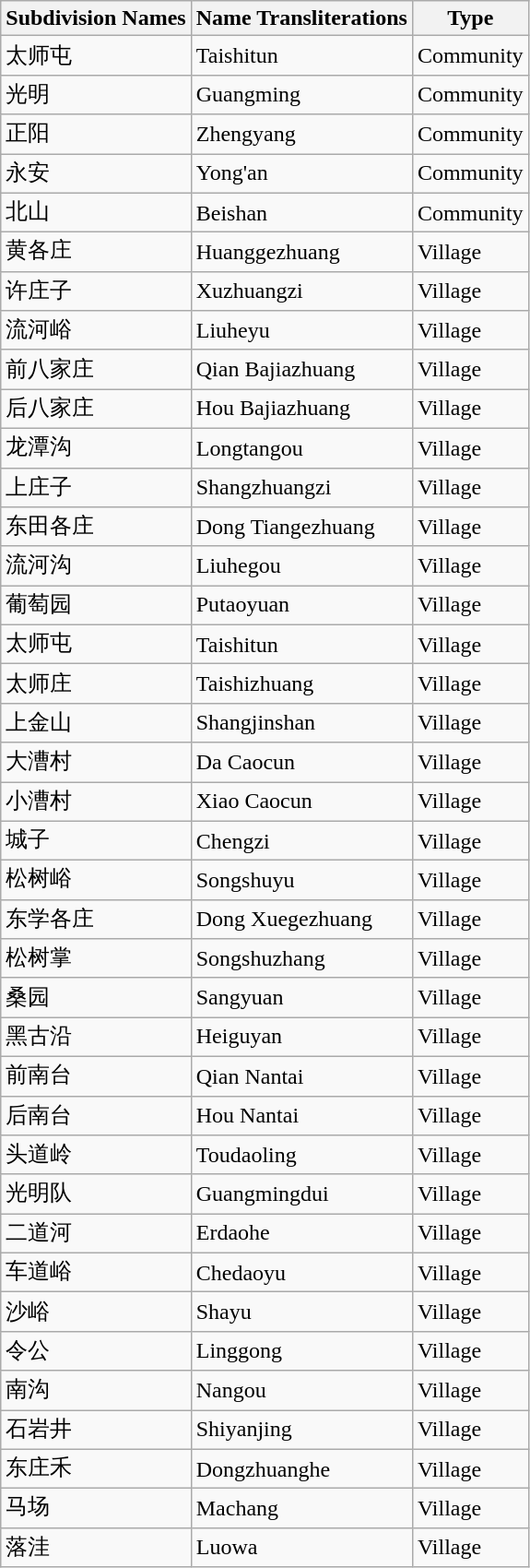<table class="wikitable sortable">
<tr>
<th>Subdivision Names</th>
<th>Name Transliterations</th>
<th>Type</th>
</tr>
<tr>
<td>太师屯</td>
<td>Taishitun</td>
<td>Community</td>
</tr>
<tr>
<td>光明</td>
<td>Guangming</td>
<td>Community</td>
</tr>
<tr>
<td>正阳</td>
<td>Zhengyang</td>
<td>Community</td>
</tr>
<tr>
<td>永安</td>
<td>Yong'an</td>
<td>Community</td>
</tr>
<tr>
<td>北山</td>
<td>Beishan</td>
<td>Community</td>
</tr>
<tr>
<td>黄各庄</td>
<td>Huanggezhuang</td>
<td>Village</td>
</tr>
<tr>
<td>许庄子</td>
<td>Xuzhuangzi</td>
<td>Village</td>
</tr>
<tr>
<td>流河峪</td>
<td>Liuheyu</td>
<td>Village</td>
</tr>
<tr>
<td>前八家庄</td>
<td>Qian Bajiazhuang</td>
<td>Village</td>
</tr>
<tr>
<td>后八家庄</td>
<td>Hou Bajiazhuang</td>
<td>Village</td>
</tr>
<tr>
<td>龙潭沟</td>
<td>Longtangou</td>
<td>Village</td>
</tr>
<tr>
<td>上庄子</td>
<td>Shangzhuangzi</td>
<td>Village</td>
</tr>
<tr>
<td>东田各庄</td>
<td>Dong Tiangezhuang</td>
<td>Village</td>
</tr>
<tr>
<td>流河沟</td>
<td>Liuhegou</td>
<td>Village</td>
</tr>
<tr>
<td>葡萄园</td>
<td>Putaoyuan</td>
<td>Village</td>
</tr>
<tr>
<td>太师屯</td>
<td>Taishitun</td>
<td>Village</td>
</tr>
<tr>
<td>太师庄</td>
<td>Taishizhuang</td>
<td>Village</td>
</tr>
<tr>
<td>上金山</td>
<td>Shangjinshan</td>
<td>Village</td>
</tr>
<tr>
<td>大漕村</td>
<td>Da Caocun</td>
<td>Village</td>
</tr>
<tr>
<td>小漕村</td>
<td>Xiao Caocun</td>
<td>Village</td>
</tr>
<tr>
<td>城子</td>
<td>Chengzi</td>
<td>Village</td>
</tr>
<tr>
<td>松树峪</td>
<td>Songshuyu</td>
<td>Village</td>
</tr>
<tr>
<td>东学各庄</td>
<td>Dong Xuegezhuang</td>
<td>Village</td>
</tr>
<tr>
<td>松树掌</td>
<td>Songshuzhang</td>
<td>Village</td>
</tr>
<tr>
<td>桑园</td>
<td>Sangyuan</td>
<td>Village</td>
</tr>
<tr>
<td>黑古沿</td>
<td>Heiguyan</td>
<td>Village</td>
</tr>
<tr>
<td>前南台</td>
<td>Qian Nantai</td>
<td>Village</td>
</tr>
<tr>
<td>后南台</td>
<td>Hou Nantai</td>
<td>Village</td>
</tr>
<tr>
<td>头道岭</td>
<td>Toudaoling</td>
<td>Village</td>
</tr>
<tr>
<td>光明队</td>
<td>Guangmingdui</td>
<td>Village</td>
</tr>
<tr>
<td>二道河</td>
<td>Erdaohe</td>
<td>Village</td>
</tr>
<tr>
<td>车道峪</td>
<td>Chedaoyu</td>
<td>Village</td>
</tr>
<tr>
<td>沙峪</td>
<td>Shayu</td>
<td>Village</td>
</tr>
<tr>
<td>令公</td>
<td>Linggong</td>
<td>Village</td>
</tr>
<tr>
<td>南沟</td>
<td>Nangou</td>
<td>Village</td>
</tr>
<tr>
<td>石岩井</td>
<td>Shiyanjing</td>
<td>Village</td>
</tr>
<tr>
<td>东庄禾</td>
<td>Dongzhuanghe</td>
<td>Village</td>
</tr>
<tr>
<td>马场</td>
<td>Machang</td>
<td>Village</td>
</tr>
<tr>
<td>落洼</td>
<td>Luowa</td>
<td>Village</td>
</tr>
</table>
